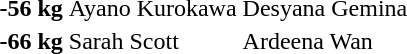<table>
<tr>
<th scope=row rowspan=2>-56 kg</th>
<td rowspan=2> Ayano Kurokawa</td>
<td rowspan=2> Desyana Gemina</td>
<td></td>
</tr>
<tr>
<td></td>
</tr>
<tr>
<th scope=row rowspan=2>-66 kg</th>
<td rowspan=2> Sarah Scott</td>
<td rowspan=2> Ardeena Wan</td>
<td></td>
</tr>
<tr>
<td></td>
</tr>
<tr>
</tr>
</table>
